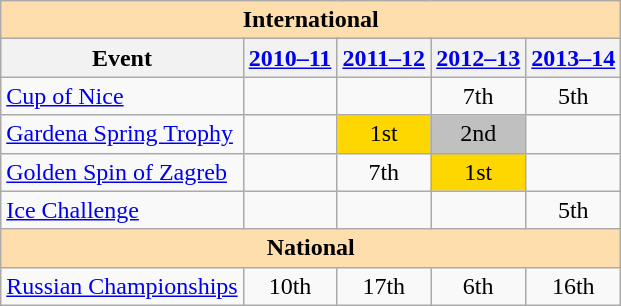<table class="wikitable" style="text-align:center">
<tr>
<th style="background-color: #ffdead; " colspan=5 align=center>International</th>
</tr>
<tr>
<th>Event</th>
<th><a href='#'>2010–11</a></th>
<th><a href='#'>2011–12</a></th>
<th><a href='#'>2012–13</a></th>
<th><a href='#'>2013–14</a></th>
</tr>
<tr>
<td align=left><a href='#'>Cup of Nice</a></td>
<td></td>
<td></td>
<td>7th</td>
<td>5th</td>
</tr>
<tr>
<td align=left><a href='#'>Gardena Spring Trophy</a></td>
<td></td>
<td bgcolor=gold>1st</td>
<td bgcolor=silver>2nd</td>
<td></td>
</tr>
<tr>
<td align=left><a href='#'>Golden Spin of Zagreb</a></td>
<td></td>
<td>7th</td>
<td bgcolor=gold>1st</td>
<td></td>
</tr>
<tr>
<td align=left><a href='#'>Ice Challenge</a></td>
<td></td>
<td></td>
<td></td>
<td>5th</td>
</tr>
<tr>
<th style="background-color: #ffdead; " colspan=5 align=center>National</th>
</tr>
<tr>
<td align=left><a href='#'>Russian Championships</a></td>
<td>10th</td>
<td>17th</td>
<td>6th</td>
<td>16th</td>
</tr>
</table>
